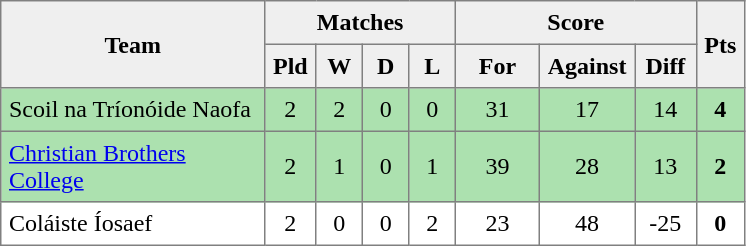<table style=border-collapse:collapse border=1 cellspacing=0 cellpadding=5>
<tr align=center bgcolor=#efefef>
<th rowspan=2 width=165>Team</th>
<th colspan=4>Matches</th>
<th colspan=3>Score</th>
<th rowspan=2width=20>Pts</th>
</tr>
<tr align=center bgcolor=#efefef>
<th width=20>Pld</th>
<th width=20>W</th>
<th width=20>D</th>
<th width=20>L</th>
<th width=45>For</th>
<th width=45>Against</th>
<th width=30>Diff</th>
</tr>
<tr align=center style="background:#ACE1AF;">
<td style="text-align:left;">Scoil na Tríonóide Naofa</td>
<td>2</td>
<td>2</td>
<td>0</td>
<td>0</td>
<td>31</td>
<td>17</td>
<td>14</td>
<td><strong>4</strong></td>
</tr>
<tr align=center style="background:#ACE1AF;">
<td style="text-align:left;"><a href='#'>Christian Brothers College</a></td>
<td>2</td>
<td>1</td>
<td>0</td>
<td>1</td>
<td>39</td>
<td>28</td>
<td>13</td>
<td><strong>2</strong></td>
</tr>
<tr align=center>
<td style="text-align:left;">Coláiste Íosaef</td>
<td>2</td>
<td>0</td>
<td>0</td>
<td>2</td>
<td>23</td>
<td>48</td>
<td>-25</td>
<td><strong>0</strong></td>
</tr>
</table>
